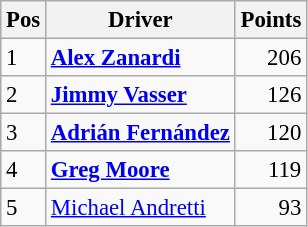<table class="wikitable" style="font-size: 95%;">
<tr>
<th>Pos</th>
<th>Driver</th>
<th>Points</th>
</tr>
<tr>
<td>1</td>
<td> <strong><a href='#'>Alex Zanardi</a></strong></td>
<td align="right">206</td>
</tr>
<tr>
<td>2</td>
<td> <strong><a href='#'>Jimmy Vasser</a></strong></td>
<td align="right">126</td>
</tr>
<tr>
<td>3</td>
<td> <strong><a href='#'>Adrián Fernández</a></strong></td>
<td align="right">120</td>
</tr>
<tr>
<td>4</td>
<td> <strong><a href='#'>Greg Moore</a></strong></td>
<td align="right">119</td>
</tr>
<tr>
<td>5</td>
<td> <a href='#'>Michael Andretti</a></td>
<td align="right">93</td>
</tr>
</table>
